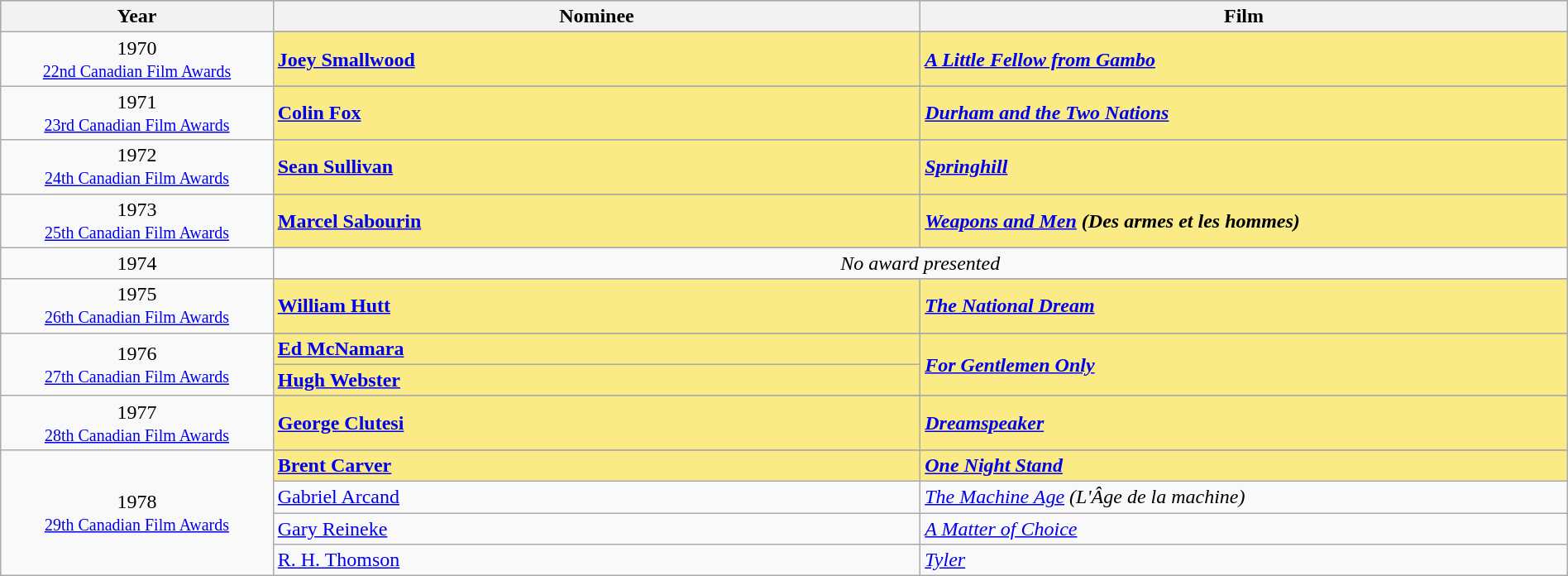<table class="wikitable" style="width:100%;">
<tr style="background:#bebebe;">
<th style="width:8%;">Year</th>
<th style="width:19%;">Nominee</th>
<th style="width:19%;">Film</th>
</tr>
<tr>
<td rowspan=2 align="center">1970<br><small><a href='#'>22nd Canadian Film Awards</a></small></td>
</tr>
<tr style="background:#FAEB86;">
<td><strong><a href='#'>Joey Smallwood</a></strong></td>
<td><strong><em><a href='#'>A Little Fellow from Gambo</a></em></strong></td>
</tr>
<tr>
<td rowspan=2 align="center">1971<br><small><a href='#'>23rd Canadian Film Awards</a></small></td>
</tr>
<tr style="background:#FAEB86;">
<td><strong><a href='#'>Colin Fox</a></strong></td>
<td><strong><em><a href='#'>Durham and the Two Nations</a></em></strong></td>
</tr>
<tr>
<td rowspan=2 align="center">1972<br><small><a href='#'>24th Canadian Film Awards</a></small></td>
</tr>
<tr style="background:#FAEB86;">
<td><strong><a href='#'>Sean Sullivan</a></strong></td>
<td><strong><em><a href='#'>Springhill</a></em></strong></td>
</tr>
<tr>
<td rowspan=2 align="center">1973<br><small><a href='#'>25th Canadian Film Awards</a></small></td>
</tr>
<tr style="background:#FAEB86;">
<td><strong><a href='#'>Marcel Sabourin</a></strong></td>
<td><strong><em><a href='#'>Weapons and Men</a> (Des armes et les hommes)</em></strong></td>
</tr>
<tr>
<td rowspan=2 align="center">1974</td>
</tr>
<tr>
<td colspan=2 align=center><em>No award presented</em></td>
</tr>
<tr>
<td rowspan=2 align="center">1975<br><small><a href='#'>26th Canadian Film Awards</a></small></td>
</tr>
<tr style="background:#FAEB86;">
<td><strong><a href='#'>William Hutt</a></strong></td>
<td><strong><em><a href='#'>The National Dream</a></em></strong></td>
</tr>
<tr>
<td rowspan=3 align="center">1976<br><small><a href='#'>27th Canadian Film Awards</a></small></td>
</tr>
<tr style="background:#FAEB86;">
<td><strong><a href='#'>Ed McNamara</a></strong></td>
<td rowspan=2><strong><em><a href='#'>For Gentlemen Only</a></em></strong></td>
</tr>
<tr style="background:#FAEB86;">
<td><strong><a href='#'>Hugh Webster</a></strong></td>
</tr>
<tr>
<td rowspan=2 align="center">1977<br><small><a href='#'>28th Canadian Film Awards</a></small></td>
</tr>
<tr style="background:#FAEB86;">
<td><strong><a href='#'>George Clutesi</a></strong></td>
<td><strong><em><a href='#'>Dreamspeaker</a></em></strong></td>
</tr>
<tr>
<td rowspan=5 align="center">1978<br><small><a href='#'>29th Canadian Film Awards</a></small></td>
</tr>
<tr style="background:#FAEB86;">
<td><strong><a href='#'>Brent Carver</a></strong></td>
<td><strong><em><a href='#'>One Night Stand</a></em></strong></td>
</tr>
<tr>
<td><a href='#'>Gabriel Arcand</a></td>
<td><em><a href='#'>The Machine Age</a> (L'Âge de la machine)</em></td>
</tr>
<tr>
<td><a href='#'>Gary Reineke</a></td>
<td><em><a href='#'>A Matter of Choice</a></em></td>
</tr>
<tr>
<td><a href='#'>R. H. Thomson</a></td>
<td><em><a href='#'>Tyler</a></em></td>
</tr>
</table>
